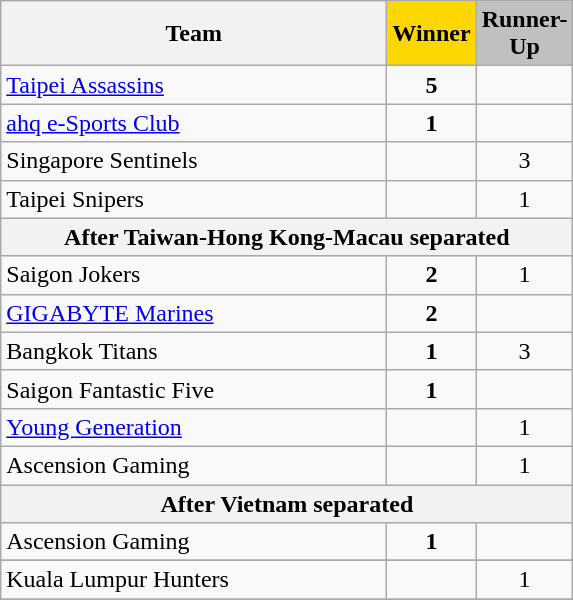<table class="wikitable" style="text-align:center;">
<tr>
<th width="250">Team</th>
<th style="background:gold; width:50px"><strong>Winner</strong></th>
<th style="background:silver; width:50px"><strong>Runner-Up</strong></th>
</tr>
<tr>
<td style="text-align:left"> <a href='#'>Taipei Assassins</a></td>
<td><strong>5</strong></td>
<td></td>
</tr>
<tr>
<td style="text-align:left"> <a href='#'>ahq e-Sports Club</a></td>
<td><strong>1</strong></td>
<td></td>
</tr>
<tr>
<td style="text-align:left"> Singapore Sentinels</td>
<td></td>
<td>3</td>
</tr>
<tr>
<td style="text-align:left"> Taipei Snipers</td>
<td></td>
<td>1</td>
</tr>
<tr>
<th colspan="3">After Taiwan-Hong Kong-Macau separated</th>
</tr>
<tr>
<td style="text-align:left"> Saigon Jokers</td>
<td><strong>2</strong></td>
<td>1</td>
</tr>
<tr>
<td style="text-align:left"> <a href='#'>GIGABYTE Marines</a></td>
<td><strong>2</strong></td>
<td></td>
</tr>
<tr>
<td style="text-align:left"> Bangkok Titans</td>
<td><strong>1</strong></td>
<td>3</td>
</tr>
<tr>
<td style="text-align:left"> Saigon Fantastic Five</td>
<td><strong>1</strong></td>
<td></td>
</tr>
<tr>
<td style="text-align:left"> <a href='#'>Young Generation</a></td>
<td></td>
<td>1</td>
</tr>
<tr>
<td style="text-align:left"> Ascension Gaming</td>
<td></td>
<td>1</td>
</tr>
<tr>
<th colspan="3">After Vietnam separated</th>
</tr>
<tr>
<td style="text-align:left"> Ascension Gaming</td>
<td><strong>1</strong></td>
<td></td>
</tr>
<tr>
</tr>
<tr>
<td style="text-align:left"> Kuala Lumpur Hunters</td>
<td></td>
<td>1</td>
</tr>
<tr>
</tr>
</table>
